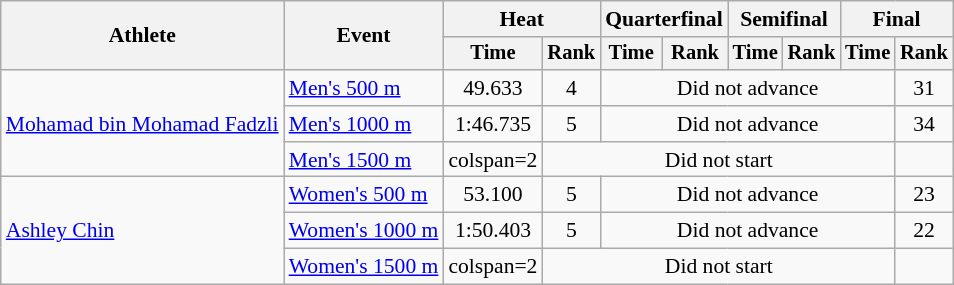<table class="wikitable" style="font-size:90%">
<tr>
<th rowspan=2>Athlete</th>
<th rowspan=2>Event</th>
<th colspan=2>Heat</th>
<th colspan=2>Quarterfinal</th>
<th colspan=2>Semifinal</th>
<th colspan=2>Final</th>
</tr>
<tr style="font-size:95%">
<th>Time</th>
<th>Rank</th>
<th>Time</th>
<th>Rank</th>
<th>Time</th>
<th>Rank</th>
<th>Time</th>
<th>Rank</th>
</tr>
<tr align=center>
<td align=left rowspan=3><a href='#'>Mohamad bin Mohamad Fadzli</a></td>
<td align=left><a href='#'>Men's 500 m</a></td>
<td>49.633</td>
<td>4</td>
<td colspan=5>Did not advance</td>
<td>31</td>
</tr>
<tr align=center>
<td align=left><a href='#'>Men's 1000 m</a></td>
<td>1:46.735</td>
<td>5</td>
<td colspan=5>Did not advance</td>
<td>34</td>
</tr>
<tr align=center>
<td align=left><a href='#'>Men's 1500 m</a></td>
<td>colspan=2 </td>
<td colspan=6>Did not start</td>
</tr>
<tr align=center>
<td align=left rowspan=3><a href='#'>Ashley Chin</a></td>
<td align=left><a href='#'>Women's 500 m</a></td>
<td>53.100</td>
<td>5</td>
<td colspan=5>Did not advance</td>
<td>23</td>
</tr>
<tr align=center>
<td align=left><a href='#'>Women's 1000 m</a></td>
<td>1:50.403</td>
<td>5</td>
<td colspan=5>Did not advance</td>
<td>22</td>
</tr>
<tr align=center>
<td align=left><a href='#'>Women's 1500 m</a></td>
<td>colspan=2 </td>
<td colspan=6>Did not start</td>
</tr>
</table>
